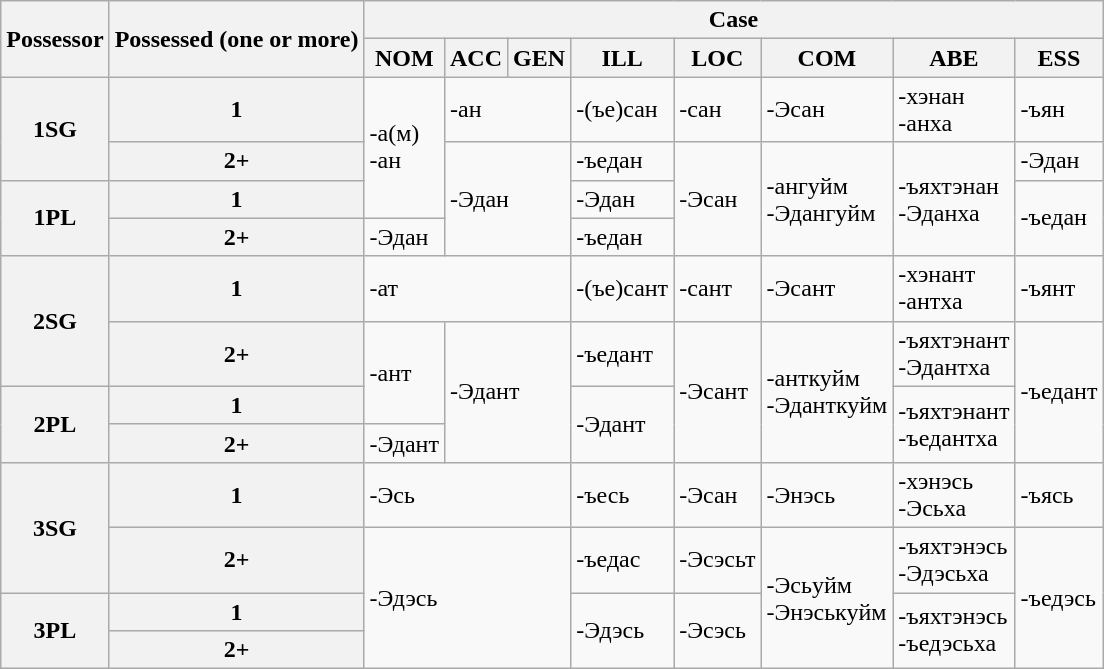<table class="wikitable">
<tr>
<th rowspan="2">Possessor</th>
<th rowspan="2">Possessed (one or more)</th>
<th colspan="8">Case</th>
</tr>
<tr>
<th>NOM</th>
<th>ACC</th>
<th>GEN</th>
<th>ILL</th>
<th>LOC</th>
<th>COM</th>
<th>ABE</th>
<th>ESS</th>
</tr>
<tr>
<th rowspan="2">1SG</th>
<th>1</th>
<td rowspan="3">-а(м)<br>-ан</td>
<td colspan="2">-ан</td>
<td>-(ъе)сан</td>
<td>-сан</td>
<td>-Эсан</td>
<td>-хэнан<br>-анха</td>
<td>-ъян</td>
</tr>
<tr>
<th>2+</th>
<td colspan="2" rowspan="3">-Эдан</td>
<td>-ъедан</td>
<td rowspan="3">-Эсан</td>
<td rowspan="3">-ангуйм<br>-Эдангуйм</td>
<td rowspan="3">-ъяхтэнан<br>-Эданха</td>
<td>-Эдан</td>
</tr>
<tr>
<th rowspan="2">1PL</th>
<th>1</th>
<td>-Эдан</td>
<td rowspan="2">-ъедан</td>
</tr>
<tr>
<th>2+</th>
<td>-Эдан</td>
<td>-ъедан</td>
</tr>
<tr>
<th rowspan="2">2SG</th>
<th>1</th>
<td colspan="3">-ат</td>
<td>-(ъе)сант</td>
<td>-сант</td>
<td>-Эсант</td>
<td>-хэнант<br>-антха</td>
<td>-ъянт</td>
</tr>
<tr>
<th>2+</th>
<td rowspan="2">-ант</td>
<td colspan="2" rowspan="3">-Эдант</td>
<td>-ъедант</td>
<td rowspan="3">-Эсант</td>
<td rowspan="3">-анткуйм<br>-Эданткуйм</td>
<td>-ъяхтэнант<br>-Эдантха</td>
<td rowspan="3">-ъедант</td>
</tr>
<tr>
<th rowspan="2">2PL</th>
<th>1</th>
<td rowspan="2">-Эдант</td>
<td rowspan="2">-ъяхтэнант<br>-ъедантха</td>
</tr>
<tr>
<th>2+</th>
<td>-Эдант</td>
</tr>
<tr>
<th rowspan="2">3SG</th>
<th>1</th>
<td colspan="3">-Эсь</td>
<td>-ъесь</td>
<td>-Эсан</td>
<td>-Энэсь</td>
<td>-хэнэсь<br>-Эсьха</td>
<td>-ъясь</td>
</tr>
<tr>
<th>2+</th>
<td colspan="3" rowspan="3">-Эдэсь</td>
<td>-ъедас</td>
<td>-Эсэсьт</td>
<td rowspan="3">-Эсьуйм<br>-Энэськуйм</td>
<td>-ъяхтэнэсь<br>-Эдэсьха</td>
<td rowspan="3">-ъедэсь</td>
</tr>
<tr>
<th rowspan="2">3PL</th>
<th>1</th>
<td rowspan="2">-Эдэсь</td>
<td rowspan="2">-Эсэсь</td>
<td rowspan="2">-ъяхтэнэсь<br>-ъедэсьха</td>
</tr>
<tr>
<th>2+</th>
</tr>
</table>
